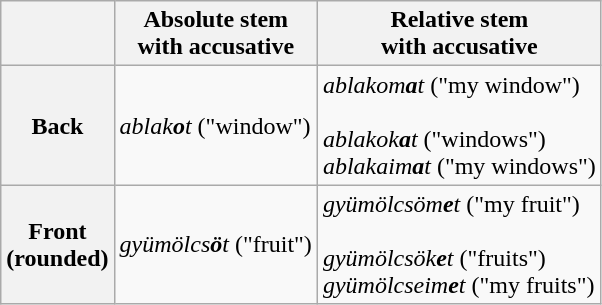<table class="wikitable" align=center>
<tr>
<th> </th>
<th>Absolute stem<br>with accusative</th>
<th>Relative stem<br>with accusative</th>
</tr>
<tr>
<th>Back</th>
<td><em>ablak<strong>o</strong>t</em> ("window")</td>
<td><em>ablakom<strong>a</strong>t</em> ("my window")<br><br><em>ablakok<strong>a</strong>t</em> ("windows")<br>
<em>ablakaim<strong>a</strong>t</em> ("my windows")</td>
</tr>
<tr>
<th>Front<br>(rounded)</th>
<td><em>gyümölcs<strong>ö</strong>t</em> ("fruit")</td>
<td><em>gyümölcsöm<strong>e</strong>t</em> ("my fruit")<br><br><em>gyümölcsök<strong>e</strong>t</em> ("fruits")<br>
<em>gyümölcseim<strong>e</strong>t</em> ("my fruits")</td>
</tr>
</table>
